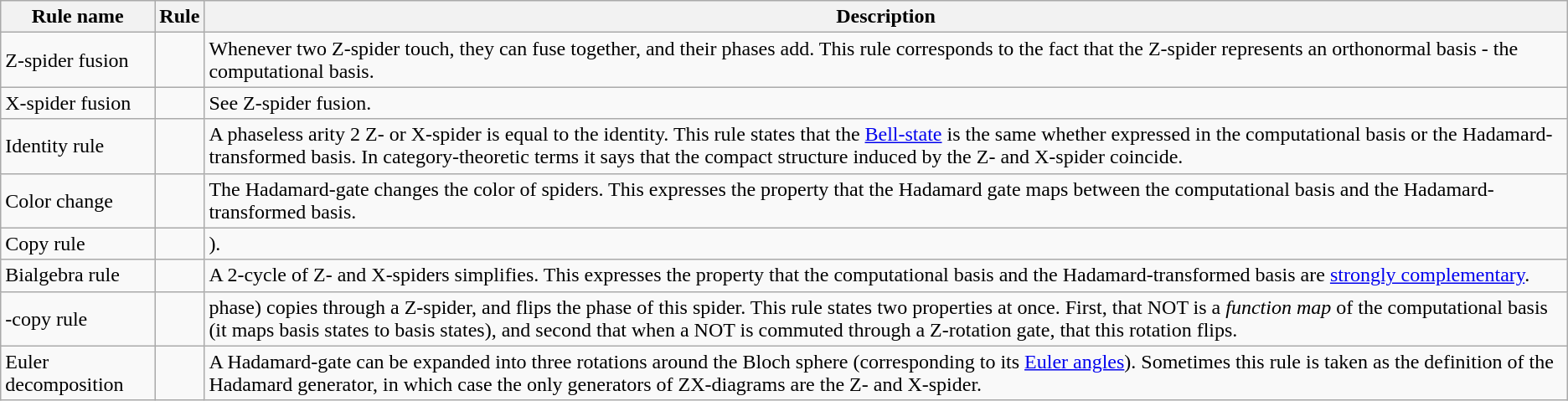<table class="wikitable">
<tr>
<th>Rule name</th>
<th>Rule</th>
<th>Description</th>
</tr>
<tr>
<td>Z-spider fusion</td>
<td></td>
<td>Whenever two Z-spider touch, they can fuse together, and their phases add. This rule corresponds to the fact that the Z-spider represents an orthonormal basis - the computational basis.</td>
</tr>
<tr>
<td>X-spider fusion</td>
<td></td>
<td>See Z-spider fusion.</td>
</tr>
<tr>
<td>Identity rule</td>
<td></td>
<td>A phaseless arity 2 Z- or X-spider is equal to the identity. This rule states that the <a href='#'>Bell-state</a> is the same whether expressed in the computational basis or the Hadamard-transformed basis. In category-theoretic terms it says that the compact structure induced by the Z- and X-spider coincide.</td>
</tr>
<tr>
<td>Color change</td>
<td></td>
<td>The Hadamard-gate changes the color of spiders. This expresses the property that the Hadamard gate maps between the computational basis and the Hadamard-transformed basis.</td>
</tr>
<tr>
<td>Copy rule</td>
<td></td>
<td>).</td>
</tr>
<tr>
<td>Bialgebra rule</td>
<td></td>
<td>A 2-cycle of Z- and X-spiders simplifies. This expresses the property that the computational basis and the Hadamard-transformed basis are <a href='#'>strongly complementary</a>.</td>
</tr>
<tr>
<td>-copy rule</td>
<td></td>
<td> phase) copies through a Z-spider, and flips the phase of this spider. This rule states two properties at once. First, that NOT is a <em>function map</em> of the computational basis (it maps basis states to basis states), and second that when a NOT is commuted through a Z-rotation gate, that this rotation flips.</td>
</tr>
<tr>
<td>Euler decomposition</td>
<td></td>
<td>A Hadamard-gate can be expanded into three rotations around the Bloch sphere (corresponding to its <a href='#'>Euler angles</a>). Sometimes this rule is taken as the definition of the Hadamard generator, in which case the only generators of ZX-diagrams are the Z- and X-spider.</td>
</tr>
</table>
